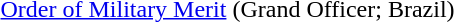<table>
<tr>
<td></td>
<td><a href='#'>Order of Military Merit</a> (Grand Officer; Brazil)</td>
</tr>
</table>
